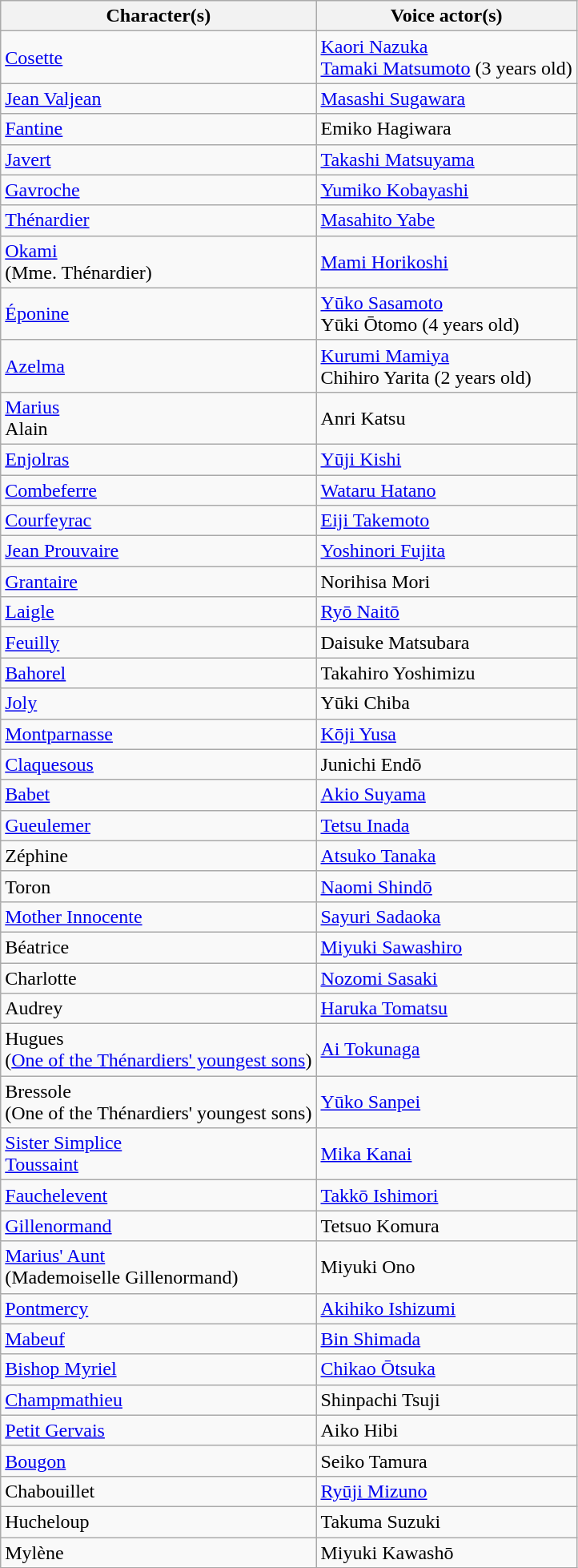<table class="wikitable">
<tr>
<th>Character(s)</th>
<th>Voice actor(s)</th>
</tr>
<tr>
<td><a href='#'>Cosette</a></td>
<td><a href='#'>Kaori Nazuka</a><br><a href='#'>Tamaki Matsumoto</a> (3 years old)</td>
</tr>
<tr>
<td><a href='#'>Jean Valjean</a></td>
<td><a href='#'>Masashi Sugawara</a></td>
</tr>
<tr>
<td><a href='#'>Fantine</a></td>
<td>Emiko Hagiwara</td>
</tr>
<tr>
<td><a href='#'>Javert</a></td>
<td><a href='#'>Takashi Matsuyama</a></td>
</tr>
<tr>
<td><a href='#'>Gavroche</a></td>
<td><a href='#'>Yumiko Kobayashi</a></td>
</tr>
<tr>
<td><a href='#'>Thénardier</a></td>
<td><a href='#'>Masahito Yabe</a></td>
</tr>
<tr>
<td><a href='#'>Okami</a><br> (Mme. Thénardier)</td>
<td><a href='#'>Mami Horikoshi</a></td>
</tr>
<tr>
<td><a href='#'>Éponine</a></td>
<td><a href='#'>Yūko Sasamoto</a><br>Yūki Ōtomo (4 years old)</td>
</tr>
<tr>
<td><a href='#'>Azelma</a></td>
<td><a href='#'>Kurumi Mamiya</a><br>Chihiro Yarita (2 years old)</td>
</tr>
<tr>
<td><a href='#'>Marius</a><br>Alain</td>
<td>Anri Katsu</td>
</tr>
<tr>
<td><a href='#'>Enjolras</a></td>
<td><a href='#'>Yūji Kishi</a></td>
</tr>
<tr>
<td><a href='#'>Combeferre</a></td>
<td><a href='#'>Wataru Hatano</a></td>
</tr>
<tr>
<td><a href='#'>Courfeyrac</a></td>
<td><a href='#'>Eiji Takemoto</a></td>
</tr>
<tr>
<td><a href='#'>Jean Prouvaire</a></td>
<td><a href='#'>Yoshinori Fujita</a></td>
</tr>
<tr>
<td><a href='#'>Grantaire</a></td>
<td>Norihisa Mori</td>
</tr>
<tr>
<td><a href='#'>Laigle</a></td>
<td><a href='#'>Ryō Naitō</a></td>
</tr>
<tr>
<td><a href='#'>Feuilly</a></td>
<td>Daisuke Matsubara</td>
</tr>
<tr>
<td><a href='#'>Bahorel</a></td>
<td>Takahiro Yoshimizu</td>
</tr>
<tr>
<td><a href='#'>Joly</a></td>
<td>Yūki Chiba</td>
</tr>
<tr>
<td><a href='#'>Montparnasse</a></td>
<td><a href='#'>Kōji Yusa</a></td>
</tr>
<tr>
<td><a href='#'>Claquesous</a></td>
<td>Junichi Endō</td>
</tr>
<tr>
<td><a href='#'>Babet</a></td>
<td><a href='#'>Akio Suyama</a></td>
</tr>
<tr>
<td><a href='#'>Gueulemer</a></td>
<td><a href='#'>Tetsu Inada</a></td>
</tr>
<tr>
<td>Zéphine</td>
<td><a href='#'>Atsuko Tanaka</a></td>
</tr>
<tr>
<td>Toron</td>
<td><a href='#'>Naomi Shindō</a></td>
</tr>
<tr>
<td><a href='#'>Mother Innocente</a></td>
<td><a href='#'>Sayuri Sadaoka</a></td>
</tr>
<tr>
<td>Béatrice</td>
<td><a href='#'>Miyuki Sawashiro</a></td>
</tr>
<tr>
<td>Charlotte</td>
<td><a href='#'>Nozomi Sasaki</a></td>
</tr>
<tr>
<td>Audrey</td>
<td><a href='#'>Haruka Tomatsu</a></td>
</tr>
<tr>
<td>Hugues<br>(<a href='#'>One of the Thénardiers' youngest sons</a>)</td>
<td><a href='#'>Ai Tokunaga</a></td>
</tr>
<tr>
<td>Bressole<br>(One of the Thénardiers' youngest sons)</td>
<td><a href='#'>Yūko Sanpei</a></td>
</tr>
<tr>
<td><a href='#'>Sister Simplice</a><br><a href='#'>Toussaint</a></td>
<td><a href='#'>Mika Kanai</a></td>
</tr>
<tr>
<td><a href='#'>Fauchelevent</a></td>
<td><a href='#'>Takkō Ishimori</a></td>
</tr>
<tr>
<td><a href='#'>Gillenormand</a></td>
<td>Tetsuo Komura</td>
</tr>
<tr>
<td><a href='#'>Marius' Aunt</a><br>(Mademoiselle Gillenormand)</td>
<td>Miyuki Ono</td>
</tr>
<tr>
<td><a href='#'>Pontmercy</a></td>
<td><a href='#'>Akihiko Ishizumi</a></td>
</tr>
<tr>
<td><a href='#'>Mabeuf</a></td>
<td><a href='#'>Bin Shimada</a></td>
</tr>
<tr>
<td><a href='#'>Bishop Myriel</a></td>
<td><a href='#'>Chikao Ōtsuka</a></td>
</tr>
<tr>
<td><a href='#'>Champmathieu</a></td>
<td>Shinpachi Tsuji</td>
</tr>
<tr>
<td><a href='#'>Petit Gervais</a></td>
<td>Aiko Hibi</td>
</tr>
<tr>
<td><a href='#'>Bougon</a></td>
<td>Seiko Tamura</td>
</tr>
<tr>
<td>Chabouillet</td>
<td><a href='#'>Ryūji Mizuno</a></td>
</tr>
<tr>
<td>Hucheloup</td>
<td>Takuma Suzuki</td>
</tr>
<tr>
<td>Mylène</td>
<td>Miyuki Kawashō</td>
</tr>
</table>
